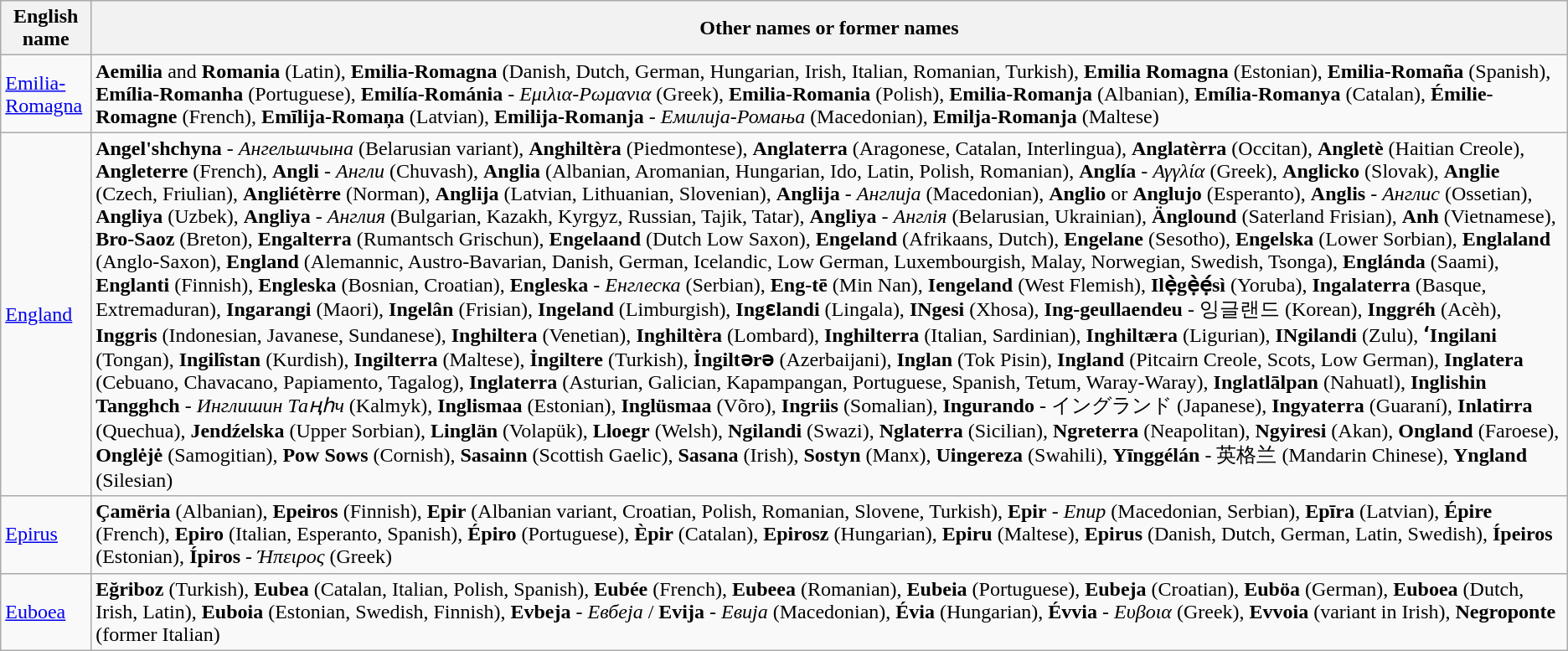<table class="wikitable">
<tr>
<th>English name</th>
<th>Other names or former names</th>
</tr>
<tr>
<td><a href='#'>Emilia-Romagna</a></td>
<td><strong>Aemilia</strong> and <strong>Romania</strong> (Latin), <strong>Emilia-Romagna</strong> (Danish, Dutch, German, Hungarian, Irish, Italian, Romanian, Turkish), <strong>Emilia Romagna</strong> (Estonian), <strong>Emilia-Romaña</strong> (Spanish), <strong>Emília-Romanha</strong> (Portuguese), <strong>Emilía-Románia</strong> - <em>Εμιλια-Ρωμανια</em> (Greek), <strong>Emilia-Romania</strong> (Polish), <strong>Emilia-Romanja</strong> (Albanian), <strong>Emília-Romanya</strong> (Catalan), <strong>Émilie-Romagne</strong> (French), <strong>Emīlija-Romaņa</strong> (Latvian), <strong>Emilija-Romanja</strong> - <em>Емилија-Ромања</em> (Macedonian), <strong>Emilja-Romanja</strong> (Maltese)</td>
</tr>
<tr>
<td><a href='#'>England</a></td>
<td><strong>Angel'shchyna</strong> - <em>Ангельшчына</em> (Belarusian variant), <strong>Anghiltèra</strong> (Piedmontese), <strong>Anglaterra</strong> (Aragonese, Catalan, Interlingua), <strong>Anglatèrra</strong> (Occitan), <strong>Angletè</strong> (Haitian Creole), <strong>Angleterre</strong> (French), <strong>Angli</strong> - <em>Англи</em> (Chuvash), <strong>Anglia</strong> (Albanian, Aromanian, Hungarian, Ido, Latin, Polish, Romanian), <strong>Anglía</strong> - <em>Αγγλία</em> (Greek), <strong>Anglicko</strong> (Slovak), <strong>Anglie</strong> (Czech, Friulian), <strong>Angliétèrre</strong> (Norman), <strong>Anglija</strong> (Latvian, Lithuanian, Slovenian), <strong>Anglija</strong> - <em>Англија</em> (Macedonian), <strong>Anglio</strong> or <strong>Anglujo</strong> (Esperanto), <strong>Anglis</strong> - <em>Англис</em> (Ossetian), <strong>Angliya</strong> (Uzbek), <strong>Angliya</strong> - <em>Англия</em> (Bulgarian, Kazakh, Kyrgyz, Russian, Tajik, Tatar), <strong>Angliya</strong> - <em>Англія</em> (Belarusian, Ukrainian), <strong>Änglound</strong> (Saterland Frisian), <strong>Anh</strong> (Vietnamese), <strong>Bro-Saoz</strong> (Breton), <strong>Engalterra</strong> (Rumantsch Grischun), <strong>Engelaand</strong> (Dutch Low Saxon), <strong>Engeland</strong> (Afrikaans, Dutch), <strong>Engelane</strong> (Sesotho), <strong>Engelska</strong> (Lower Sorbian), <strong>Englaland</strong> (Anglo-Saxon), <strong>England</strong> (Alemannic, Austro-Bavarian, Danish, German, Icelandic, Low German, Luxembourgish, Malay, Norwegian, Swedish, Tsonga), <strong>Englánda</strong> (Saami), <strong>Englanti</strong> (Finnish), <strong>Engleska</strong> (Bosnian, Croatian), <strong>Engleska</strong> - <em>Енглеска</em> (Serbian), <strong>Eng-tē</strong> (Min Nan), <strong>Iengeland</strong> (West Flemish), <strong>Ilẹ̀gẹ̀ẹ́sì</strong> (Yoruba), <strong>Ingalaterra</strong> (Basque, Extremaduran), <strong>Ingarangi</strong> (Maori), <strong>Ingelân</strong> (Frisian), <strong>Ingeland</strong> (Limburgish), <strong>Ingɛlandi</strong> (Lingala), <strong>INgesi</strong> (Xhosa), <strong>Ing-geullaendeu</strong> - 잉글랜드 (Korean), <strong>Inggréh</strong> (Acèh), <strong>Inggris</strong> (Indonesian, Javanese, Sundanese), <strong>Inghiltera</strong> (Venetian), <strong>Inghiltèra</strong> (Lombard), <strong>Inghilterra</strong> (Italian, Sardinian), <strong>Inghiltæra</strong> (Ligurian), <strong>INgilandi</strong> (Zulu), <strong>ʻIngilani</strong> (Tongan), <strong>Ingilîstan</strong> (Kurdish), <strong>Ingilterra</strong> (Maltese), <strong>İngiltere</strong> (Turkish), <strong>İngiltərə</strong> (Azerbaijani), <strong>Inglan</strong> (Tok Pisin), <strong>Ingland</strong> (Pitcairn Creole, Scots, Low German), <strong>Inglatera</strong> (Cebuano, Chavacano, Papiamento, Tagalog), <strong>Inglaterra</strong> (Asturian, Galician, Kapampangan, Portuguese, Spanish, Tetum, Waray-Waray), <strong>Inglatlālpan</strong> (Nahuatl), <strong>Inglishin Tangghch</strong> - <em>Инглишин Таңһч</em> (Kalmyk), <strong>Inglismaa</strong> (Estonian), <strong>Inglüsmaa</strong> (Võro), <strong>Ingriis</strong> (Somalian), <strong>Ingurando</strong> - イングランド (Japanese), <strong>Ingyaterra</strong> (Guaraní), <strong>Inlatirra</strong> (Quechua), <strong>Jendźelska</strong> (Upper Sorbian), <strong>Linglän</strong> (Volapük), <strong>Lloegr</strong> (Welsh), <strong>Ngilandi</strong> (Swazi), <strong>Nglaterra</strong> (Sicilian), <strong>Ngreterra</strong> (Neapolitan), <strong>Ngyiresi</strong> (Akan), <strong>Ongland</strong> (Faroese), <strong>Onglėjė</strong> (Samogitian), <strong>Pow Sows</strong> (Cornish), <strong>Sasainn</strong> (Scottish Gaelic), <strong>Sasana</strong> (Irish), <strong>Sostyn</strong> (Manx), <strong>Uingereza</strong> (Swahili), <strong>Yīnggélán</strong> - 英格兰 (Mandarin Chinese), <strong>Yngland</strong> (Silesian)</td>
</tr>
<tr>
<td><a href='#'>Epirus</a></td>
<td><strong>Çamëria</strong> (Albanian), <strong>Epeiros</strong> (Finnish), <strong>Epir</strong> (Albanian variant, Croatian, Polish, Romanian, Slovene, Turkish), <strong>Epir</strong> - <em>Епир</em> (Macedonian, Serbian), <strong>Epīra</strong> (Latvian), <strong>Épire</strong> (French), <strong>Epiro</strong> (Italian, Esperanto, Spanish), <strong>Épiro</strong> (Portuguese), <strong>Èpir</strong> (Catalan), <strong>Epirosz</strong> (Hungarian), <strong>Epiru</strong> (Maltese), <strong>Epirus</strong> (Danish, Dutch, German, Latin, Swedish), <strong>Ípeiros</strong> (Estonian), <strong>Ípiros</strong> - <em>Ήπειρος</em> (Greek)</td>
</tr>
<tr>
<td><a href='#'>Euboea</a></td>
<td><strong>Eğriboz</strong> (Turkish), <strong>Eubea</strong> (Catalan, Italian, Polish, Spanish), <strong>Eubée</strong> (French), <strong>Eubeea</strong> (Romanian), <strong>Eubeia</strong> (Portuguese), <strong>Eubeja</strong> (Croatian), <strong>Euböa</strong> (German), <strong>Euboea</strong> (Dutch, Irish, Latin), <strong>Euboia</strong> (Estonian, Swedish, Finnish), <strong>Evbeja</strong> - <em>Евбеја</em> / <strong>Evija</strong> - <em>Евија</em> (Macedonian), <strong>Évia</strong> (Hungarian), <strong>Évvia</strong> - <em>Ευβοια</em> (Greek), <strong>Evvoia</strong> (variant in Irish), <strong>Negroponte</strong> (former Italian)</td>
</tr>
</table>
